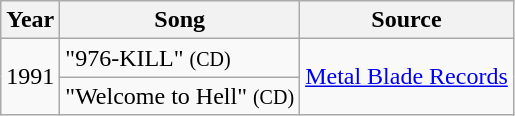<table class="wikitable">
<tr>
<th>Year</th>
<th>Song</th>
<th>Source</th>
</tr>
<tr>
<td rowspan="2">1991</td>
<td>"976-KILL" <small>(CD)</small></td>
<td rowspan="2"><a href='#'>Metal Blade Records</a></td>
</tr>
<tr>
<td>"Welcome to Hell" <small>(CD)</small></td>
</tr>
</table>
